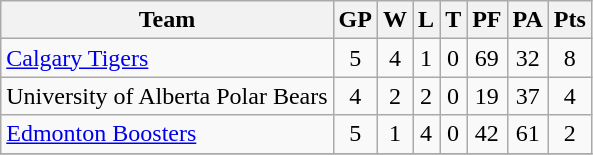<table class="wikitable">
<tr>
<th>Team</th>
<th>GP</th>
<th>W</th>
<th>L</th>
<th>T</th>
<th>PF</th>
<th>PA</th>
<th>Pts</th>
</tr>
<tr align="center">
<td align="left"><a href='#'>Calgary Tigers</a></td>
<td>5</td>
<td>4</td>
<td>1</td>
<td>0</td>
<td>69</td>
<td>32</td>
<td>8</td>
</tr>
<tr align="center">
<td align="left">University of Alberta Polar Bears</td>
<td>4</td>
<td>2</td>
<td>2</td>
<td>0</td>
<td>19</td>
<td>37</td>
<td>4</td>
</tr>
<tr align="center">
<td align="left"><a href='#'>Edmonton Boosters</a></td>
<td>5</td>
<td>1</td>
<td>4</td>
<td>0</td>
<td>42</td>
<td>61</td>
<td>2</td>
</tr>
<tr align="center">
</tr>
</table>
